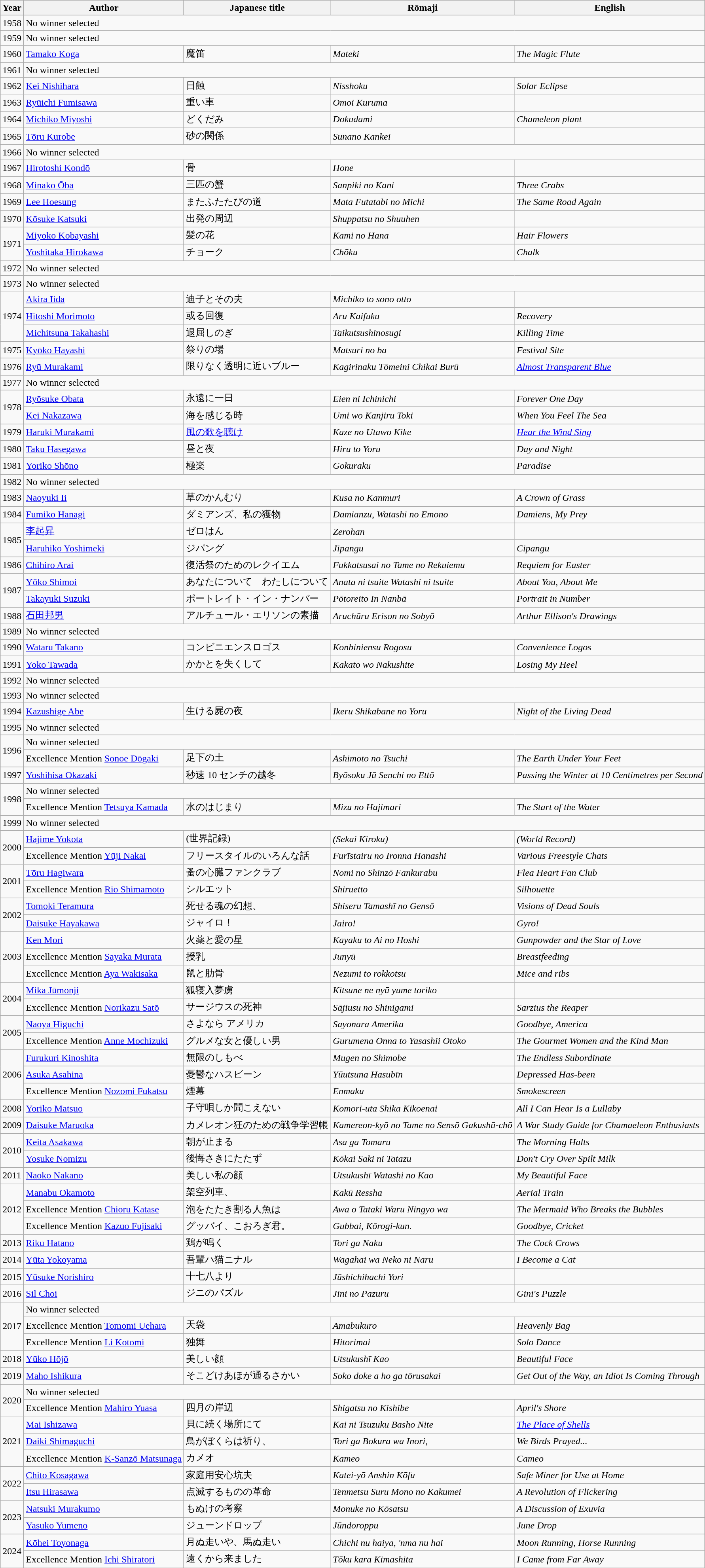<table class="wikitable">
<tr>
<th>Year</th>
<th>Author</th>
<th>Japanese title</th>
<th>Rōmaji</th>
<th>English</th>
</tr>
<tr>
<td>1958</td>
<td colspan=4>No winner selected</td>
</tr>
<tr>
<td>1959</td>
<td colspan=4>No winner selected</td>
</tr>
<tr>
<td>1960</td>
<td><a href='#'>Tamako Koga</a></td>
<td>魔笛</td>
<td><em>Mateki</em></td>
<td><em>The Magic Flute</em></td>
</tr>
<tr>
<td>1961</td>
<td colspan=4>No winner selected</td>
</tr>
<tr>
<td>1962</td>
<td><a href='#'>Kei Nishihara</a></td>
<td>日蝕</td>
<td><em>Nisshoku</em></td>
<td><em>Solar Eclipse</em></td>
</tr>
<tr>
<td>1963</td>
<td><a href='#'>Ryūichi Fumisawa</a></td>
<td>重い車</td>
<td><em>Omoi Kuruma</em></td>
<td></td>
</tr>
<tr>
<td>1964</td>
<td><a href='#'>Michiko Miyoshi</a></td>
<td>どくだみ</td>
<td><em>Dokudami</em></td>
<td><em>Chameleon plant</em></td>
</tr>
<tr>
<td>1965</td>
<td><a href='#'>Tōru Kurobe</a></td>
<td>砂の関係</td>
<td><em>Sunano Kankei</em></td>
<td></td>
</tr>
<tr>
<td>1966</td>
<td colspan=4>No winner selected</td>
</tr>
<tr>
<td>1967</td>
<td><a href='#'>Hirotoshi Kondō</a></td>
<td>骨</td>
<td><em>Hone</em></td>
<td></td>
</tr>
<tr>
<td>1968</td>
<td><a href='#'>Minako Ōba</a></td>
<td>三匹の蟹</td>
<td><em>Sanpiki no Kani</em></td>
<td><em>Three Crabs</em></td>
</tr>
<tr>
<td>1969</td>
<td><a href='#'>Lee Hoesung</a></td>
<td>またふたたびの道</td>
<td><em>Mata Futatabi no Michi</em></td>
<td><em>The Same Road Again</em></td>
</tr>
<tr>
<td>1970</td>
<td><a href='#'>Kōsuke Katsuki</a></td>
<td>出発の周辺</td>
<td><em>Shuppatsu no Shuuhen</em></td>
<td></td>
</tr>
<tr>
<td rowspan=2>1971</td>
<td><a href='#'>Miyoko Kobayashi</a></td>
<td>髪の花</td>
<td><em>Kami no Hana</em></td>
<td><em>Hair Flowers</em></td>
</tr>
<tr>
<td><a href='#'>Yoshitaka Hirokawa</a></td>
<td>チョーク</td>
<td><em>Chōku</em></td>
<td><em>Chalk</em></td>
</tr>
<tr>
<td>1972</td>
<td colspan=4>No winner selected</td>
</tr>
<tr>
<td>1973</td>
<td colspan=4>No winner selected</td>
</tr>
<tr>
<td rowspan=3>1974</td>
<td><a href='#'>Akira Iida</a></td>
<td>迪子とその夫</td>
<td><em>Michiko to sono otto</em></td>
<td></td>
</tr>
<tr>
<td><a href='#'>Hitoshi Morimoto</a></td>
<td>或る回復</td>
<td><em>Aru Kaifuku</em></td>
<td><em>Recovery</em></td>
</tr>
<tr>
<td><a href='#'>Michitsuna Takahashi</a></td>
<td>退屈しのぎ</td>
<td><em>Taikutsushinosugi</em></td>
<td><em>Killing Time</em></td>
</tr>
<tr>
<td>1975</td>
<td><a href='#'>Kyōko Hayashi</a></td>
<td>祭りの場</td>
<td><em>Matsuri no ba</em></td>
<td><em>Festival Site</em></td>
</tr>
<tr>
<td>1976</td>
<td><a href='#'>Ryū Murakami</a></td>
<td>限りなく透明に近いブルー</td>
<td><em>Kagirinaku Tōmeini Chikai Burū</em></td>
<td><em><a href='#'>Almost Transparent Blue</a></em></td>
</tr>
<tr>
<td>1977</td>
<td colspan=4>No winner selected</td>
</tr>
<tr>
<td rowspan=2>1978</td>
<td><a href='#'>Ryōsuke Obata</a></td>
<td>永遠に一日</td>
<td><em>Eien ni Ichinichi</em></td>
<td><em>Forever One Day</em></td>
</tr>
<tr>
<td><a href='#'>Kei Nakazawa</a></td>
<td>海を感じる時</td>
<td><em>Umi wo Kanjiru Toki</em></td>
<td><em>When You Feel The Sea</em></td>
</tr>
<tr>
<td>1979</td>
<td><a href='#'>Haruki Murakami</a></td>
<td><a href='#'>風の歌を聴け</a></td>
<td><em>Kaze no Utawo Kike</em></td>
<td><em><a href='#'>Hear the Wind Sing</a></em></td>
</tr>
<tr>
<td>1980</td>
<td><a href='#'>Taku Hasegawa</a></td>
<td>昼と夜</td>
<td><em>Hiru to Yoru</em></td>
<td><em>Day and Night</em></td>
</tr>
<tr>
<td>1981</td>
<td><a href='#'>Yoriko Shōno</a></td>
<td>極楽</td>
<td><em>Gokuraku</em></td>
<td><em>Paradise</em></td>
</tr>
<tr>
<td>1982</td>
<td colspan=4>No winner selected</td>
</tr>
<tr>
<td>1983</td>
<td><a href='#'>Naoyuki Ii</a></td>
<td>草のかんむり</td>
<td><em>Kusa no Kanmuri</em></td>
<td><em>A Crown of Grass</em></td>
</tr>
<tr>
<td>1984</td>
<td><a href='#'>Fumiko Hanagi</a></td>
<td>ダミアンズ、私の獲物</td>
<td><em>Damianzu, Watashi no Emono</em></td>
<td><em>Damiens, My Prey</em></td>
</tr>
<tr>
<td rowspan=2>1985</td>
<td><a href='#'>李起昇</a></td>
<td>ゼロはん</td>
<td><em>Zerohan</em></td>
<td></td>
</tr>
<tr>
<td><a href='#'>Haruhiko Yoshimeki</a></td>
<td>ジパング</td>
<td><em>Jipangu</em></td>
<td><em>Cipangu</em></td>
</tr>
<tr>
<td>1986</td>
<td><a href='#'>Chihiro Arai</a></td>
<td>復活祭のためのレクイエム</td>
<td><em>Fukkatsusai no Tame no Rekuiemu</em></td>
<td><em>Requiem for Easter</em></td>
</tr>
<tr>
<td rowspan=2>1987</td>
<td><a href='#'>Yōko Shimoi</a></td>
<td>あなたについて　わたしについて</td>
<td><em>Anata ni tsuite Watashi ni tsuite</em></td>
<td><em>About You, About Me</em></td>
</tr>
<tr>
<td><a href='#'>Takayuki Suzuki</a></td>
<td>ポートレイト・イン・ナンバー</td>
<td><em>Pōtoreito In Nanbā</em></td>
<td><em>Portrait in Number</em></td>
</tr>
<tr>
<td>1988</td>
<td><a href='#'>石田邦男</a></td>
<td>アルチュール・エリソンの素描</td>
<td><em>Aruchūru Erison no Sobyō</em></td>
<td><em>Arthur Ellison's Drawings</em></td>
</tr>
<tr>
<td>1989</td>
<td colspan=4>No winner selected</td>
</tr>
<tr>
<td>1990</td>
<td><a href='#'>Wataru Takano</a></td>
<td>コンビニエンスロゴス</td>
<td><em>Konbiniensu Rogosu</em></td>
<td><em>Convenience Logos</em></td>
</tr>
<tr>
<td>1991</td>
<td><a href='#'>Yoko Tawada</a></td>
<td>かかとを失くして</td>
<td><em>Kakato wo Nakushite</em></td>
<td><em>Losing My Heel</em></td>
</tr>
<tr>
<td>1992</td>
<td colspan=4>No winner selected</td>
</tr>
<tr>
<td>1993</td>
<td colspan=4>No winner selected</td>
</tr>
<tr>
<td>1994</td>
<td><a href='#'>Kazushige Abe</a></td>
<td>生ける屍の夜</td>
<td><em>Ikeru Shikabane no Yoru</em></td>
<td><em>Night of the Living Dead</em></td>
</tr>
<tr>
<td>1995</td>
<td colspan=4>No winner selected</td>
</tr>
<tr>
<td rowspan=2>1996</td>
<td colspan=4>No winner selected</td>
</tr>
<tr>
<td>Excellence Mention <a href='#'>Sonoe Dōgaki</a></td>
<td>足下の土</td>
<td><em>Ashimoto no Tsuchi</em></td>
<td><em>The Earth Under Your Feet</em></td>
</tr>
<tr>
<td>1997</td>
<td><a href='#'>Yoshihisa Okazaki</a></td>
<td>秒速 10 センチの越冬</td>
<td><em>Byōsoku Jū Senchi no Ettō</em></td>
<td><em>Passing the Winter at 10 Centimetres per Second</em></td>
</tr>
<tr>
<td rowspan=2>1998</td>
<td colspan=4>No winner selected</td>
</tr>
<tr>
<td>Excellence Mention <a href='#'>Tetsuya Kamada</a></td>
<td>水のはじまり</td>
<td><em>Mizu no Hajimari</em></td>
<td><em>The Start of the Water</em></td>
</tr>
<tr>
<td>1999</td>
<td colspan=4>No winner selected</td>
</tr>
<tr>
<td rowspan=2>2000</td>
<td><a href='#'>Hajime Yokota</a></td>
<td>(世界記録)</td>
<td><em>(Sekai Kiroku)</em></td>
<td><em>(World Record)</em></td>
</tr>
<tr>
<td>Excellence Mention <a href='#'>Yūji Nakai</a></td>
<td>フリースタイルのいろんな話</td>
<td><em>Furīstairu no Ironna Hanashi</em></td>
<td><em>Various Freestyle Chats</em></td>
</tr>
<tr>
<td rowspan=2>2001</td>
<td><a href='#'>Tōru Hagiwara</a></td>
<td>蚤の心臓ファンクラブ</td>
<td><em>Nomi no Shinzō Fankurabu</em></td>
<td><em>Flea Heart Fan Club</em></td>
</tr>
<tr>
<td>Excellence Mention <a href='#'>Rio Shimamoto</a></td>
<td>シルエット</td>
<td><em>Shiruetto</em></td>
<td><em>Silhouette</em></td>
</tr>
<tr>
<td rowspan=2>2002</td>
<td><a href='#'>Tomoki Teramura</a></td>
<td>死せる魂の幻想、</td>
<td><em>Shiseru Tamashī no Gensō</em></td>
<td><em>Visions of Dead Souls</em></td>
</tr>
<tr>
<td><a href='#'>Daisuke Hayakawa</a></td>
<td>ジャイロ！</td>
<td><em>Jairo!</em></td>
<td><em>Gyro!</em></td>
</tr>
<tr>
<td rowspan=3>2003</td>
<td><a href='#'>Ken Mori</a></td>
<td>火薬と愛の星</td>
<td><em>Kayaku to Ai no Hoshi</em></td>
<td><em>Gunpowder and the Star of Love</em></td>
</tr>
<tr>
<td>Excellence Mention <a href='#'>Sayaka Murata</a></td>
<td>授乳</td>
<td><em>Junyū</em></td>
<td><em>Breastfeeding</em></td>
</tr>
<tr>
<td>Excellence Mention <a href='#'>Aya Wakisaka</a></td>
<td>鼠と肋骨</td>
<td><em>Nezumi to rokkotsu</em></td>
<td><em>Mice and ribs</em></td>
</tr>
<tr>
<td rowspan=2>2004</td>
<td><a href='#'>Mika Jūmonji</a></td>
<td>狐寝入夢虜</td>
<td><em>Kitsune ne nyū yume toriko</em></td>
<td></td>
</tr>
<tr>
<td>Excellence Mention <a href='#'>Norikazu Satō</a></td>
<td>サージウスの死神</td>
<td><em>Sājiusu no Shinigami</em></td>
<td><em>Sarzius the Reaper</em></td>
</tr>
<tr>
<td rowspan=2>2005</td>
<td><a href='#'>Naoya Higuchi</a></td>
<td>さよなら アメリカ</td>
<td><em>Sayonara Amerika</em></td>
<td><em>Goodbye, America</em></td>
</tr>
<tr>
<td>Excellence Mention <a href='#'>Anne Mochizuki</a></td>
<td>グルメな女と優しい男</td>
<td><em>Gurumena Onna to Yasashii Otoko</em></td>
<td><em>The Gourmet Women and the Kind Man</em></td>
</tr>
<tr>
<td rowspan=3>2006</td>
<td><a href='#'>Furukuri Kinoshita</a></td>
<td>無限のしもべ</td>
<td><em>Mugen no Shimobe</em></td>
<td><em>The Endless Subordinate</em></td>
</tr>
<tr>
<td><a href='#'>Asuka Asahina</a></td>
<td>憂鬱なハスビーン</td>
<td><em>Yūutsuna Hasubīn</em></td>
<td><em>Depressed Has-been</em></td>
</tr>
<tr>
<td>Excellence Mention <a href='#'>Nozomi Fukatsu</a></td>
<td>煙幕</td>
<td><em>Enmaku</em></td>
<td><em>Smokescreen</em></td>
</tr>
<tr>
<td>2008</td>
<td><a href='#'>Yoriko Matsuo</a></td>
<td>子守唄しか聞こえない</td>
<td><em>Komori-uta Shika Kikoenai</em></td>
<td><em>All I Can Hear Is a Lullaby</em></td>
</tr>
<tr>
<td>2009</td>
<td><a href='#'>Daisuke Maruoka</a></td>
<td>カメレオン狂のための戦争学習帳</td>
<td><em>Kamereon-kyō no Tame no Sensō Gakushū-chō</em></td>
<td><em>A War Study Guide for Chamaeleon Enthusiasts</em></td>
</tr>
<tr>
<td rowspan=2>2010</td>
<td><a href='#'>Keita Asakawa</a></td>
<td>朝が止まる</td>
<td><em>Asa ga Tomaru</em></td>
<td><em>The Morning Halts</em></td>
</tr>
<tr>
<td><a href='#'>Yosuke Nomizu</a></td>
<td>後悔さきにたたず</td>
<td><em>Kōkai Saki ni Tatazu</em></td>
<td><em>Don't Cry Over Spilt Milk</em></td>
</tr>
<tr>
<td>2011</td>
<td><a href='#'>Naoko Nakano</a></td>
<td>美しい私の顔</td>
<td><em>Utsukushī Watashi no Kao</em></td>
<td><em>My Beautiful Face</em></td>
</tr>
<tr>
<td rowspan=3>2012</td>
<td><a href='#'>Manabu Okamoto</a></td>
<td>架空列車、</td>
<td><em>Kakū Ressha</em></td>
<td><em>Aerial Train</em></td>
</tr>
<tr>
<td>Excellence Mention <a href='#'>Chioru Katase</a></td>
<td>泡をたたき割る人魚は</td>
<td><em>Awa o Tataki Waru Ningyo wa</em></td>
<td><em>The Mermaid Who Breaks the Bubbles</em></td>
</tr>
<tr>
<td>Excellence Mention <a href='#'>Kazuo Fujisaki</a></td>
<td>グッバイ、こおろぎ君。</td>
<td><em>Gubbai, Kōrogi-kun.</em></td>
<td><em>Goodbye, Cricket</em></td>
</tr>
<tr>
<td>2013</td>
<td><a href='#'>Riku Hatano</a></td>
<td>鶏が鳴く</td>
<td><em>Tori ga Naku</em></td>
<td><em>The Cock Crows</em></td>
</tr>
<tr>
<td>2014</td>
<td><a href='#'>Yūta Yokoyama</a></td>
<td>吾輩ハ猫ニナル</td>
<td><em>Wagahai wa Neko ni Naru</em></td>
<td><em>I Become a Cat</em></td>
</tr>
<tr>
<td>2015</td>
<td><a href='#'>Yūsuke Norishiro</a></td>
<td>十七八より</td>
<td><em>Jūshichihachi Yori</em></td>
<td></td>
</tr>
<tr>
<td>2016</td>
<td><a href='#'>Sil Choi</a></td>
<td>ジニのパズル</td>
<td><em>Jini no Pazuru</em></td>
<td><em>Gini's Puzzle</em></td>
</tr>
<tr>
<td rowspan=3>2017</td>
<td colspan=4>No winner selected</td>
</tr>
<tr>
<td>Excellence Mention <a href='#'>Tomomi Uehara</a></td>
<td>天袋</td>
<td><em>Amabukuro</em></td>
<td><em>Heavenly Bag</em></td>
</tr>
<tr>
<td>Excellence Mention <a href='#'>Li Kotomi</a></td>
<td>独舞</td>
<td><em>Hitorimai</em></td>
<td><em>Solo Dance</em></td>
</tr>
<tr>
<td>2018</td>
<td><a href='#'>Yūko Hōjō</a></td>
<td>美しい顔</td>
<td><em>Utsukushī Kao</em></td>
<td><em>Beautiful Face</em></td>
</tr>
<tr>
<td>2019</td>
<td><a href='#'>Maho Ishikura</a></td>
<td>そこどけあほが通るさかい</td>
<td><em>Soko doke a ho ga tōrusakai</em></td>
<td><em>Get Out of the Way, an Idiot Is Coming Through</em></td>
</tr>
<tr>
<td rowspan=2>2020</td>
<td colspan=4>No winner selected</td>
</tr>
<tr>
<td>Excellence Mention <a href='#'>Mahiro Yuasa</a></td>
<td>四月の岸辺</td>
<td><em>Shigatsu no Kishibe</em></td>
<td><em>April's Shore</em></td>
</tr>
<tr>
<td rowspan=3>2021</td>
<td><a href='#'>Mai Ishizawa</a></td>
<td>貝に続く場所にて</td>
<td><em>Kai ni Tsuzuku Basho Nite</em></td>
<td><em><a href='#'>The Place of Shells</a></em></td>
</tr>
<tr>
<td><a href='#'>Daiki Shimaguchi</a></td>
<td>鳥がぼくらは祈り、</td>
<td><em>Tori ga Bokura wa Inori,</em></td>
<td><em>We Birds Prayed...</em></td>
</tr>
<tr>
<td>Excellence Mention <a href='#'>K-Sanzō Matsunaga</a></td>
<td>カメオ</td>
<td><em>Kameo</em></td>
<td><em>Cameo</em></td>
</tr>
<tr>
<td rowspan=2>2022</td>
<td><a href='#'>Chito Kosagawa</a></td>
<td>家庭用安心坑夫</td>
<td><em>Katei-yō Anshin Kōfu</em></td>
<td><em>Safe Miner for Use at Home</em></td>
</tr>
<tr>
<td><a href='#'>Itsu Hirasawa</a></td>
<td>点滅するものの革命</td>
<td><em>Tenmetsu Suru Mono no Kakumei</em></td>
<td><em>A Revolution of Flickering</em></td>
</tr>
<tr>
<td rowspan=2>2023</td>
<td><a href='#'>Natsuki Murakumo</a></td>
<td>もぬけの考察</td>
<td><em>Monuke no Kōsatsu</em></td>
<td><em>A Discussion of Exuvia</em></td>
</tr>
<tr>
<td><a href='#'>Yasuko Yumeno</a></td>
<td>ジューンドロップ</td>
<td><em>Jūndoroppu</em></td>
<td><em>June Drop</em></td>
</tr>
<tr>
<td rowspan=2>2024</td>
<td><a href='#'>Kōhei Toyonaga</a></td>
<td>月ぬ走いや、馬ぬ走い</td>
<td><em>Chichi nu haiya, 'nma nu hai</em></td>
<td><em>Moon Running, Horse Running</em></td>
</tr>
<tr>
<td>Excellence Mention <a href='#'>Ichi Shiratori</a></td>
<td>遠くから来ました</td>
<td><em>Tōku kara Kimashita</em></td>
<td><em>I Came from Far Away</em></td>
</tr>
</table>
